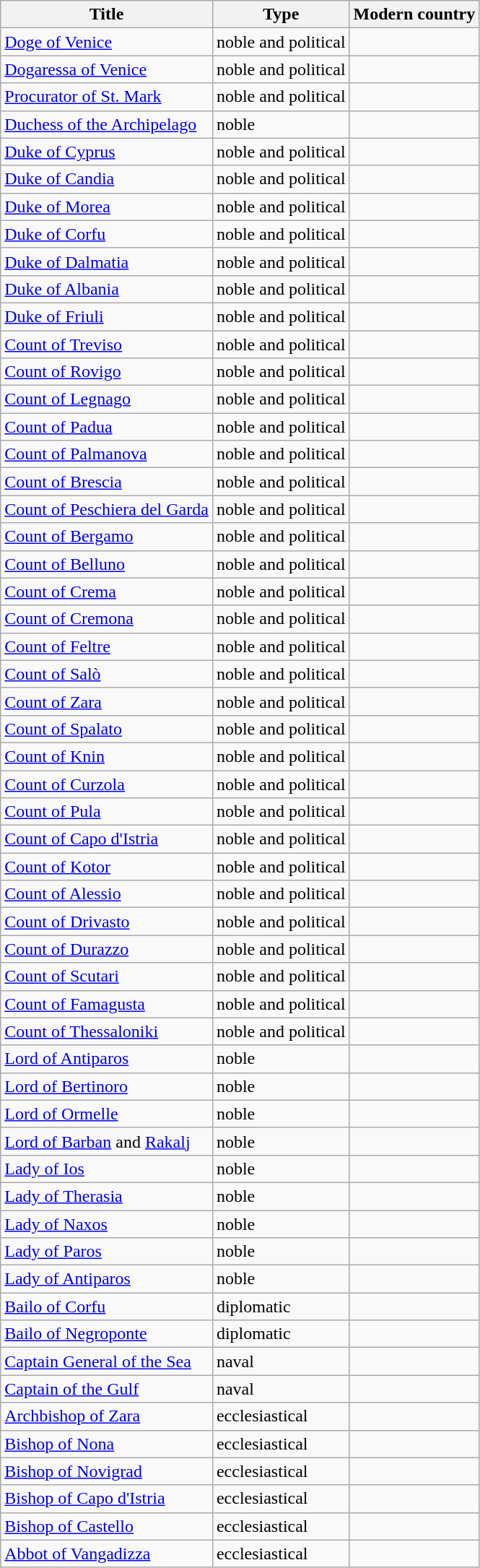<table class="wikitable">
<tr>
<th>Title</th>
<th>Type</th>
<th>Modern country</th>
</tr>
<tr>
<td><a href='#'>Doge of Venice</a></td>
<td>noble and political</td>
<td></td>
</tr>
<tr>
<td><a href='#'>Dogaressa of Venice</a></td>
<td>noble and political</td>
<td></td>
</tr>
<tr>
<td><a href='#'>Procurator of St. Mark</a></td>
<td>noble and political</td>
<td></td>
</tr>
<tr>
<td><a href='#'>Duchess of the Archipelago</a></td>
<td>noble</td>
<td></td>
</tr>
<tr>
<td><a href='#'>Duke of Cyprus</a></td>
<td>noble and political</td>
<td></td>
</tr>
<tr>
<td><a href='#'>Duke of Candia</a></td>
<td>noble and political</td>
<td></td>
</tr>
<tr>
<td><a href='#'>Duke of Morea</a></td>
<td>noble and political</td>
<td></td>
</tr>
<tr>
<td><a href='#'>Duke of Corfu</a></td>
<td>noble and political</td>
<td></td>
</tr>
<tr>
<td><a href='#'>Duke of Dalmatia</a></td>
<td>noble and political</td>
<td></td>
</tr>
<tr>
<td><a href='#'>Duke of Albania</a></td>
<td>noble and political</td>
<td></td>
</tr>
<tr>
<td><a href='#'>Duke of Friuli</a></td>
<td>noble and political</td>
<td></td>
</tr>
<tr>
<td><a href='#'>Count of Treviso</a></td>
<td>noble and political</td>
<td></td>
</tr>
<tr>
<td><a href='#'>Count of Rovigo</a></td>
<td>noble and political</td>
<td></td>
</tr>
<tr>
<td><a href='#'>Count of Legnago</a></td>
<td>noble and political</td>
<td></td>
</tr>
<tr>
<td><a href='#'>Count of Padua</a></td>
<td>noble and political</td>
<td></td>
</tr>
<tr>
<td><a href='#'>Count of Palmanova</a></td>
<td>noble and political</td>
<td></td>
</tr>
<tr>
<td><a href='#'>Count of Brescia</a></td>
<td>noble and political</td>
<td></td>
</tr>
<tr>
<td><a href='#'>Count of Peschiera del Garda</a></td>
<td>noble and political</td>
<td></td>
</tr>
<tr>
<td><a href='#'>Count of Bergamo</a></td>
<td>noble and political</td>
<td></td>
</tr>
<tr>
<td><a href='#'>Count of Belluno</a></td>
<td>noble and political</td>
<td></td>
</tr>
<tr>
<td><a href='#'>Count of Crema</a></td>
<td>noble and political</td>
<td></td>
</tr>
<tr>
<td><a href='#'>Count of Cremona</a></td>
<td>noble and political</td>
<td></td>
</tr>
<tr>
<td><a href='#'>Count of Feltre</a></td>
<td>noble and political</td>
<td></td>
</tr>
<tr>
<td><a href='#'>Count of Salò</a></td>
<td>noble and political</td>
<td></td>
</tr>
<tr>
<td><a href='#'>Count of Zara</a></td>
<td>noble and political</td>
<td></td>
</tr>
<tr>
<td><a href='#'>Count of Spalato</a></td>
<td>noble and political</td>
<td></td>
</tr>
<tr>
<td><a href='#'>Count of Knin</a></td>
<td>noble and political</td>
<td></td>
</tr>
<tr>
<td><a href='#'>Count of Curzola</a></td>
<td>noble and political</td>
<td></td>
</tr>
<tr>
<td><a href='#'>Count of Pula</a></td>
<td>noble and political</td>
<td></td>
</tr>
<tr>
<td><a href='#'>Count of Capo d'Istria</a></td>
<td>noble and political</td>
<td></td>
</tr>
<tr>
<td><a href='#'>Count of Kotor</a></td>
<td>noble and political</td>
<td></td>
</tr>
<tr>
<td><a href='#'>Count of Alessio</a></td>
<td>noble and political</td>
<td></td>
</tr>
<tr>
<td><a href='#'>Count of Drivasto</a></td>
<td>noble and political</td>
<td></td>
</tr>
<tr>
<td><a href='#'>Count of Durazzo</a></td>
<td>noble and political</td>
<td></td>
</tr>
<tr>
<td><a href='#'>Count of Scutari</a></td>
<td>noble and political</td>
<td></td>
</tr>
<tr>
<td><a href='#'>Count of Famagusta</a></td>
<td>noble and political</td>
<td></td>
</tr>
<tr>
<td><a href='#'>Count of Thessaloniki</a></td>
<td>noble and political</td>
<td></td>
</tr>
<tr>
<td><a href='#'>Lord of Antiparos</a></td>
<td>noble</td>
<td></td>
</tr>
<tr>
<td><a href='#'>Lord of Bertinoro</a></td>
<td>noble</td>
<td></td>
</tr>
<tr>
<td><a href='#'>Lord of Ormelle</a></td>
<td>noble</td>
<td></td>
</tr>
<tr>
<td><a href='#'>Lord of Barban</a> and <a href='#'>Rakalj</a></td>
<td>noble</td>
<td></td>
</tr>
<tr>
<td><a href='#'>Lady of Ios</a></td>
<td>noble</td>
<td></td>
</tr>
<tr>
<td><a href='#'>Lady of Therasia</a></td>
<td>noble</td>
<td></td>
</tr>
<tr>
<td><a href='#'>Lady of Naxos</a></td>
<td>noble</td>
<td></td>
</tr>
<tr>
<td><a href='#'>Lady of Paros</a></td>
<td>noble</td>
<td></td>
</tr>
<tr>
<td><a href='#'>Lady of Antiparos</a></td>
<td>noble</td>
<td></td>
</tr>
<tr>
<td><a href='#'>Bailo of Corfu</a></td>
<td>diplomatic</td>
<td></td>
</tr>
<tr>
<td><a href='#'>Bailo of Negroponte</a></td>
<td>diplomatic</td>
<td></td>
</tr>
<tr>
<td><a href='#'>Captain General of the Sea</a></td>
<td>naval</td>
<td></td>
</tr>
<tr>
<td><a href='#'>Captain of the Gulf</a></td>
<td>naval</td>
<td></td>
</tr>
<tr>
<td><a href='#'>Archbishop of Zara</a></td>
<td>ecclesiastical</td>
<td></td>
</tr>
<tr>
<td><a href='#'>Bishop of Nona</a></td>
<td>ecclesiastical</td>
<td></td>
</tr>
<tr>
<td><a href='#'>Bishop of Novigrad</a></td>
<td>ecclesiastical</td>
<td></td>
</tr>
<tr>
<td><a href='#'>Bishop of Capo d'Istria</a></td>
<td>ecclesiastical</td>
<td></td>
</tr>
<tr>
<td><a href='#'>Bishop of Castello</a></td>
<td>ecclesiastical</td>
<td></td>
</tr>
<tr>
<td><a href='#'>Abbot of Vangadizza</a></td>
<td>ecclesiastical</td>
<td></td>
</tr>
</table>
